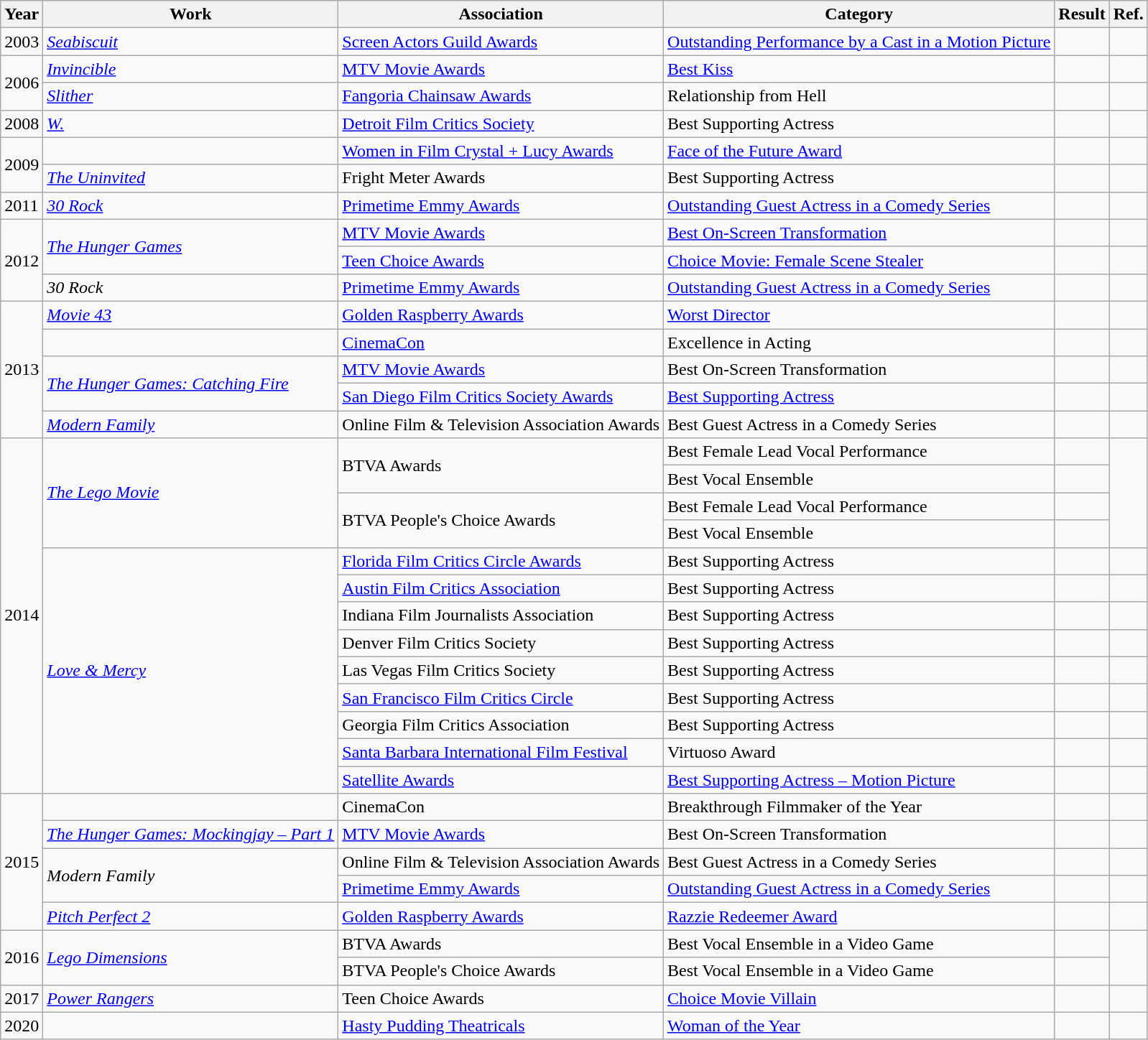<table class="wikitable sortable">
<tr>
<th>Year</th>
<th>Work</th>
<th>Association</th>
<th>Category</th>
<th>Result</th>
<th class="unsortable">Ref.</th>
</tr>
<tr>
<td>2003</td>
<td><em><a href='#'>Seabiscuit</a></em></td>
<td><a href='#'>Screen Actors Guild Awards</a></td>
<td><a href='#'>Outstanding Performance by a Cast in a Motion Picture</a></td>
<td></td>
<td></td>
</tr>
<tr>
<td rowspan=2>2006</td>
<td><em><a href='#'>Invincible</a></em></td>
<td><a href='#'>MTV Movie Awards</a></td>
<td><a href='#'>Best Kiss</a></td>
<td></td>
<td></td>
</tr>
<tr>
<td><em><a href='#'>Slither</a></em></td>
<td><a href='#'>Fangoria Chainsaw Awards</a></td>
<td>Relationship from Hell</td>
<td></td>
<td></td>
</tr>
<tr>
<td>2008</td>
<td><em><a href='#'>W.</a></em></td>
<td><a href='#'>Detroit Film Critics Society</a></td>
<td>Best Supporting Actress</td>
<td></td>
<td></td>
</tr>
<tr>
<td rowspan=2>2009</td>
<td></td>
<td><a href='#'>Women in Film Crystal + Lucy Awards</a></td>
<td><a href='#'>Face of the Future Award</a></td>
<td></td>
<td></td>
</tr>
<tr>
<td><em><a href='#'>The Uninvited</a></em></td>
<td>Fright Meter Awards</td>
<td>Best Supporting Actress</td>
<td></td>
<td></td>
</tr>
<tr>
<td>2011</td>
<td><em><a href='#'>30 Rock</a></em></td>
<td><a href='#'>Primetime Emmy Awards</a></td>
<td><a href='#'>Outstanding Guest Actress in a Comedy Series</a></td>
<td></td>
<td></td>
</tr>
<tr>
<td rowspan="3">2012</td>
<td rowspan="2"><em><a href='#'>The Hunger Games</a></em></td>
<td><a href='#'>MTV Movie Awards</a></td>
<td><a href='#'>Best On-Screen Transformation</a></td>
<td></td>
<td></td>
</tr>
<tr>
<td><a href='#'>Teen Choice Awards</a></td>
<td><a href='#'>Choice Movie: Female Scene Stealer</a></td>
<td></td>
<td></td>
</tr>
<tr>
<td><em>30 Rock</em></td>
<td><a href='#'>Primetime Emmy Awards</a></td>
<td><a href='#'>Outstanding Guest Actress in a Comedy Series</a></td>
<td></td>
<td></td>
</tr>
<tr>
<td rowspan="5">2013</td>
<td><em><a href='#'>Movie 43</a></em></td>
<td><a href='#'>Golden Raspberry Awards</a></td>
<td><a href='#'>Worst Director</a></td>
<td></td>
<td></td>
</tr>
<tr>
<td></td>
<td><a href='#'>CinemaCon</a></td>
<td>Excellence in Acting</td>
<td></td>
<td></td>
</tr>
<tr>
<td rowspan="2"><em><a href='#'>The Hunger Games: Catching Fire</a></em></td>
<td><a href='#'>MTV Movie Awards</a></td>
<td>Best On-Screen Transformation</td>
<td></td>
<td></td>
</tr>
<tr>
<td><a href='#'>San Diego Film Critics Society Awards</a></td>
<td><a href='#'>Best Supporting Actress</a></td>
<td></td>
<td></td>
</tr>
<tr>
<td><em><a href='#'>Modern Family</a></em></td>
<td>Online Film & Television Association Awards</td>
<td>Best Guest Actress in a Comedy Series</td>
<td></td>
<td></td>
</tr>
<tr>
<td rowspan="13">2014</td>
<td rowspan="4"><em><a href='#'>The Lego Movie</a></em></td>
<td rowspan="2">BTVA Awards</td>
<td>Best Female Lead Vocal Performance</td>
<td></td>
<td rowspan="4"></td>
</tr>
<tr>
<td>Best Vocal Ensemble</td>
<td></td>
</tr>
<tr>
<td rowspan="2">BTVA People's Choice Awards</td>
<td>Best Female Lead Vocal Performance</td>
<td></td>
</tr>
<tr>
<td>Best Vocal Ensemble</td>
<td></td>
</tr>
<tr>
<td rowspan="9"><em><a href='#'>Love & Mercy</a></em></td>
<td><a href='#'>Florida Film Critics Circle Awards</a></td>
<td>Best Supporting Actress</td>
<td></td>
<td></td>
</tr>
<tr>
<td><a href='#'>Austin Film Critics Association</a></td>
<td>Best Supporting Actress</td>
<td></td>
<td></td>
</tr>
<tr>
<td>Indiana Film Journalists Association</td>
<td>Best Supporting Actress</td>
<td></td>
<td></td>
</tr>
<tr>
<td>Denver Film Critics Society</td>
<td>Best Supporting Actress</td>
<td></td>
<td></td>
</tr>
<tr>
<td>Las Vegas Film Critics Society</td>
<td>Best Supporting Actress</td>
<td></td>
<td></td>
</tr>
<tr>
<td><a href='#'>San Francisco Film Critics Circle</a></td>
<td>Best Supporting Actress</td>
<td></td>
<td></td>
</tr>
<tr>
<td>Georgia Film Critics Association</td>
<td>Best Supporting Actress</td>
<td></td>
<td></td>
</tr>
<tr>
<td><a href='#'>Santa Barbara International Film Festival</a></td>
<td>Virtuoso Award</td>
<td></td>
<td></td>
</tr>
<tr>
<td><a href='#'>Satellite Awards</a></td>
<td><a href='#'>Best Supporting Actress – Motion Picture</a></td>
<td></td>
<td></td>
</tr>
<tr>
<td rowspan="5">2015</td>
<td></td>
<td>CinemaCon</td>
<td>Breakthrough Filmmaker of the Year</td>
<td></td>
<td></td>
</tr>
<tr>
<td><em><a href='#'>The Hunger Games: Mockingjay – Part 1</a></em></td>
<td><a href='#'>MTV Movie Awards</a></td>
<td>Best On-Screen Transformation</td>
<td></td>
<td></td>
</tr>
<tr>
<td rowspan="2"><em>Modern Family</em></td>
<td>Online Film & Television Association Awards</td>
<td>Best Guest Actress in a Comedy Series</td>
<td></td>
<td></td>
</tr>
<tr>
<td><a href='#'>Primetime Emmy Awards</a></td>
<td><a href='#'>Outstanding Guest Actress in a Comedy Series</a></td>
<td></td>
<td></td>
</tr>
<tr>
<td><em><a href='#'>Pitch Perfect 2</a></em></td>
<td><a href='#'>Golden Raspberry Awards</a></td>
<td><a href='#'>Razzie Redeemer Award</a></td>
<td></td>
<td></td>
</tr>
<tr>
<td rowspan="2">2016</td>
<td rowspan="2"><em><a href='#'>Lego Dimensions</a></em></td>
<td>BTVA Awards</td>
<td>Best Vocal Ensemble in a Video Game</td>
<td></td>
<td rowspan=2></td>
</tr>
<tr>
<td>BTVA People's Choice Awards</td>
<td>Best Vocal Ensemble in a Video Game</td>
<td></td>
</tr>
<tr>
<td>2017</td>
<td><em><a href='#'>Power Rangers</a></em></td>
<td>Teen Choice Awards</td>
<td><a href='#'>Choice Movie Villain</a></td>
<td></td>
<td></td>
</tr>
<tr>
<td>2020</td>
<td></td>
<td><a href='#'>Hasty Pudding Theatricals</a></td>
<td><a href='#'>Woman of the Year</a></td>
<td></td>
<td></td>
</tr>
</table>
